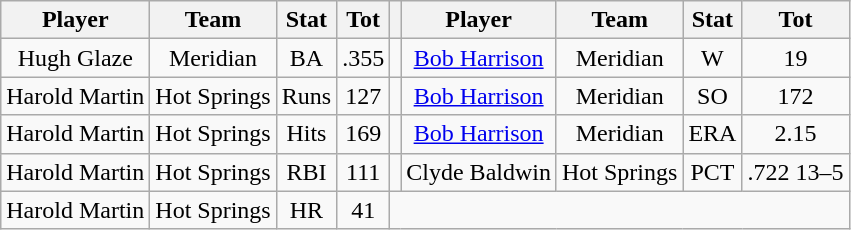<table class="wikitable" style="text-align:center">
<tr>
<th>Player</th>
<th>Team</th>
<th>Stat</th>
<th>Tot</th>
<th></th>
<th>Player</th>
<th>Team</th>
<th>Stat</th>
<th>Tot</th>
</tr>
<tr>
<td>Hugh Glaze</td>
<td>Meridian</td>
<td>BA</td>
<td>.355</td>
<td></td>
<td><a href='#'>Bob Harrison</a></td>
<td>Meridian</td>
<td>W</td>
<td>19</td>
</tr>
<tr>
<td>Harold Martin</td>
<td>Hot Springs</td>
<td>Runs</td>
<td>127</td>
<td></td>
<td><a href='#'>Bob Harrison</a></td>
<td>Meridian</td>
<td>SO</td>
<td>172</td>
</tr>
<tr>
<td>Harold Martin</td>
<td>Hot Springs</td>
<td>Hits</td>
<td>169</td>
<td></td>
<td><a href='#'>Bob Harrison</a></td>
<td>Meridian</td>
<td>ERA</td>
<td>2.15</td>
</tr>
<tr>
<td>Harold Martin</td>
<td>Hot Springs</td>
<td>RBI</td>
<td>111</td>
<td></td>
<td>Clyde Baldwin</td>
<td>Hot Springs</td>
<td>PCT</td>
<td>.722 13–5</td>
</tr>
<tr>
<td>Harold Martin</td>
<td>Hot Springs</td>
<td>HR</td>
<td>41</td>
</tr>
</table>
